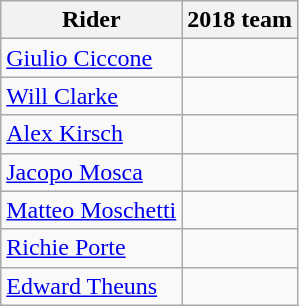<table class="wikitable">
<tr>
<th>Rider</th>
<th>2018 team</th>
</tr>
<tr>
<td><a href='#'>Giulio Ciccone</a></td>
<td></td>
</tr>
<tr>
<td><a href='#'>Will Clarke</a></td>
<td></td>
</tr>
<tr>
<td><a href='#'>Alex Kirsch</a></td>
<td></td>
</tr>
<tr>
<td><a href='#'>Jacopo Mosca</a></td>
<td></td>
</tr>
<tr>
<td><a href='#'>Matteo Moschetti</a></td>
<td></td>
</tr>
<tr>
<td><a href='#'>Richie Porte</a></td>
<td></td>
</tr>
<tr>
<td><a href='#'>Edward Theuns</a></td>
<td></td>
</tr>
</table>
